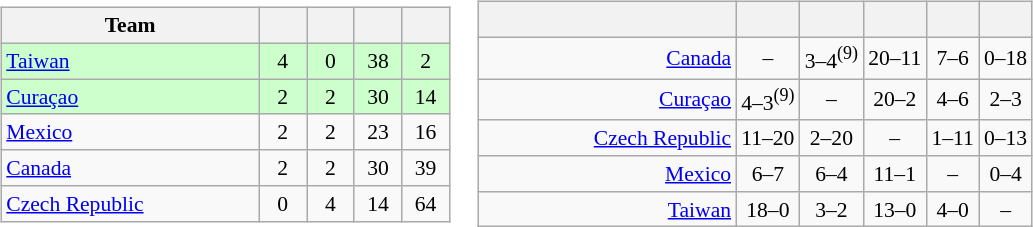<table>
<tr>
<td><br><table class="wikitable" style="text-align: center; font-size: 90%;">
<tr>
<th width=165>Team</th>
<th width=25></th>
<th width=25></th>
<th width=25></th>
<th width=25></th>
</tr>
<tr bgcolor="#ccffcc">
<td align="left"> <a href='#'>Taiwan</a></td>
<td>4</td>
<td>0</td>
<td>38</td>
<td>2</td>
</tr>
<tr bgcolor="#ccffcc">
<td align="left"> <a href='#'>Curaçao</a></td>
<td>2</td>
<td>2</td>
<td>30</td>
<td>14</td>
</tr>
<tr>
<td align="left"> <a href='#'>Mexico</a></td>
<td>2</td>
<td>2</td>
<td>23</td>
<td>16</td>
</tr>
<tr>
<td align="left"> <a href='#'>Canada</a></td>
<td>2</td>
<td>2</td>
<td>30</td>
<td>39</td>
</tr>
<tr>
<td align="left"> <a href='#'>Czech Republic</a></td>
<td>0</td>
<td>4</td>
<td>14</td>
<td>64</td>
</tr>
</table>
</td>
<td><br><table class="wikitable" style="text-align:center; font-size:90%;">
<tr>
<th width=165> </th>
<th></th>
<th></th>
<th></th>
<th></th>
<th></th>
</tr>
<tr>
<td style="text-align:right;"><a href='#'>Canada</a> </td>
<td>–</td>
<td>3–4<sup>(9)</sup></td>
<td>20–11</td>
<td>7–6</td>
<td>0–18</td>
</tr>
<tr>
<td style="text-align:right;"><a href='#'>Curaçao</a> </td>
<td>4–3<sup>(9)</sup></td>
<td>–</td>
<td>20–2</td>
<td>4–6</td>
<td>2–3</td>
</tr>
<tr>
<td style="text-align:right;"><a href='#'>Czech Republic</a> </td>
<td>11–20</td>
<td>2–20</td>
<td>–</td>
<td>1–11</td>
<td>0–13</td>
</tr>
<tr>
<td style="text-align:right;"><a href='#'>Mexico</a> </td>
<td>6–7</td>
<td>6–4</td>
<td>11–1</td>
<td>–</td>
<td>0–4</td>
</tr>
<tr>
<td style="text-align:right;"><a href='#'>Taiwan</a> </td>
<td>18–0</td>
<td>3–2</td>
<td>13–0</td>
<td>4–0</td>
<td>–</td>
</tr>
</table>
</td>
</tr>
</table>
